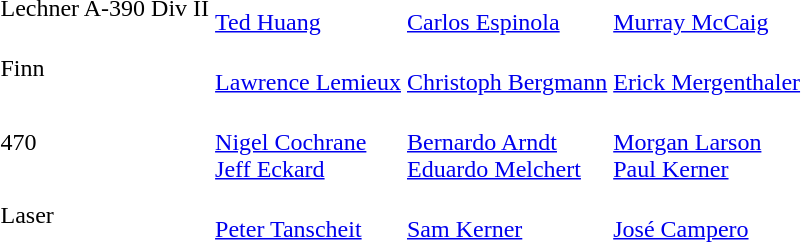<table>
<tr>
<td>Lechner A-390 Div II<br></td>
<td valign=top><br><a href='#'>Ted Huang</a></td>
<td valign=top><br><a href='#'>Carlos Espinola</a></td>
<td valign=top><br><a href='#'>Murray McCaig</a></td>
</tr>
<tr>
<td>Finn<br></td>
<td valign=top><br><a href='#'>Lawrence Lemieux</a></td>
<td valign=top><br><a href='#'>Christoph Bergmann</a></td>
<td valign=top><br><a href='#'>Erick Mergenthaler</a></td>
</tr>
<tr>
<td>470<br></td>
<td valign=top><br><a href='#'>Nigel Cochrane</a><br><a href='#'>Jeff Eckard</a></td>
<td valign=top><br><a href='#'>Bernardo Arndt</a><br><a href='#'>Eduardo Melchert</a></td>
<td valign=top><br><a href='#'>Morgan Larson</a><br><a href='#'>Paul Kerner</a></td>
</tr>
<tr>
<td>Laser<br></td>
<td valign=top><br><a href='#'>Peter Tanscheit</a></td>
<td valign=top><br><a href='#'>Sam Kerner</a></td>
<td valign=top><br><a href='#'>José Campero</a></td>
</tr>
</table>
